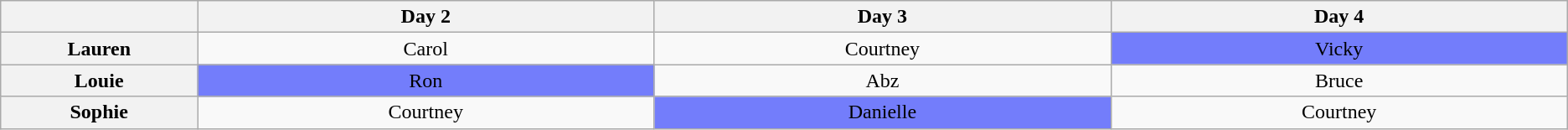<table class="wikitable" style="text-align:center; style="width: 65%">
<tr>
<th style="width: 1%;"></th>
<th style="width: 3%;">Day 2</th>
<th style="width: 3%;">Day 3</th>
<th style="width: 3%;">Day 4</th>
</tr>
<tr>
<th style="width: 1%;">Lauren</th>
<td style="text-align:center;">Carol</td>
<td style="text-align:center;">Courtney</td>
<td style="text-align:center; background:#737dfb;">Vicky</td>
</tr>
<tr>
<th style="width: 1%;">Louie</th>
<td style="text-align:center; background:#737dfb;">Ron</td>
<td style="text-align:center;">Abz</td>
<td style="text-align:center;">Bruce</td>
</tr>
<tr>
<th style="width: 1%;">Sophie</th>
<td style="text-align:center;">Courtney</td>
<td style="text-align:center; background:#737dfb;">Danielle</td>
<td style="text-align:center;">Courtney</td>
</tr>
</table>
